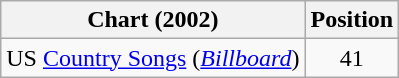<table class="wikitable sortable">
<tr>
<th scope="col">Chart (2002)</th>
<th scope="col">Position</th>
</tr>
<tr>
<td>US <a href='#'>Country Songs</a> (<em><a href='#'>Billboard</a></em>)</td>
<td align="center">41</td>
</tr>
</table>
